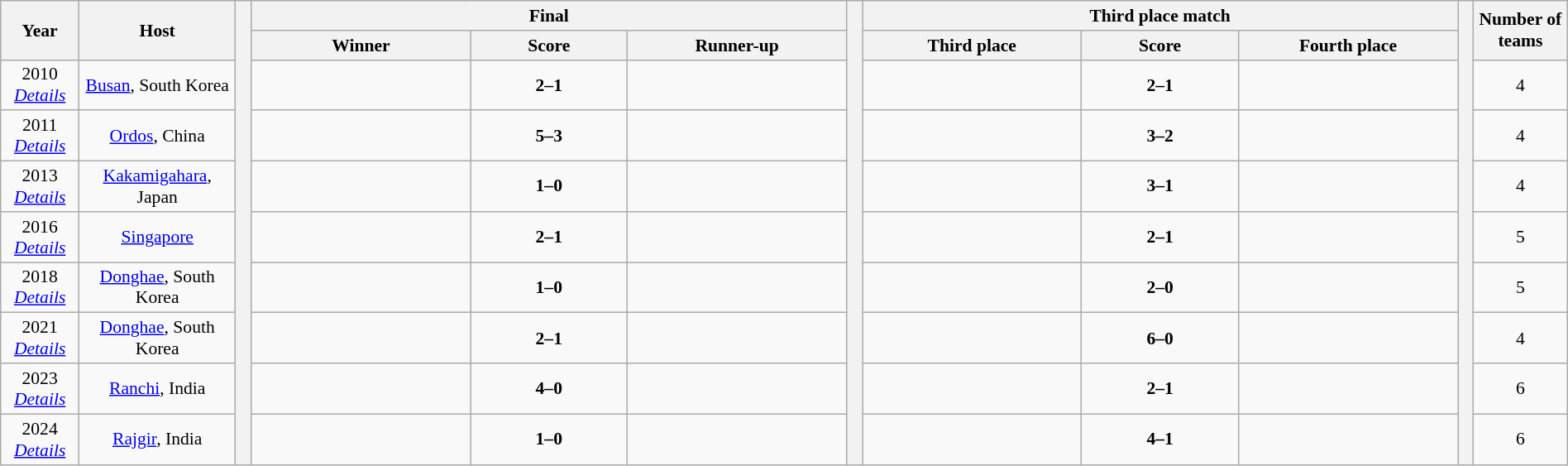<table class="wikitable" style="text-align:center;width:100%; font-size:90%;">
<tr>
<th rowspan=2 width=5%>Year</th>
<th rowspan=2 width=10%>Host</th>
<th width=1% rowspan=10></th>
<th colspan=3>Final</th>
<th width=1% rowspan=10></th>
<th colspan=3>Third place match</th>
<th width=1% rowspan=10></th>
<th width=6% rowspan=2>Number of teams</th>
</tr>
<tr>
<th width=14%>Winner</th>
<th width=10%>Score</th>
<th width=14%>Runner-up</th>
<th width=14%>Third place</th>
<th width=10%>Score</th>
<th width=14%>Fourth place</th>
</tr>
<tr>
<td>2010<br><em><a href='#'>Details</a></em></td>
<td><a href='#'>Busan</a>, South Korea</td>
<td><strong></strong></td>
<td><strong>2–1</strong></td>
<td></td>
<td></td>
<td><strong>2–1</strong></td>
<td></td>
<td>4</td>
</tr>
<tr>
<td>2011<br><em><a href='#'>Details</a></em></td>
<td><a href='#'>Ordos</a>, China</td>
<td><strong></strong></td>
<td><strong>5–3</strong></td>
<td></td>
<td></td>
<td><strong>3–2</strong></td>
<td></td>
<td>4</td>
</tr>
<tr>
<td>2013<br><em><a href='#'>Details</a></em></td>
<td><a href='#'>Kakamigahara</a>, Japan</td>
<td><strong></strong></td>
<td><strong>1–0</strong></td>
<td></td>
<td></td>
<td><strong>3–1</strong></td>
<td></td>
<td>4</td>
</tr>
<tr>
<td>2016 <br><em><a href='#'>Details</a></em></td>
<td><a href='#'>Singapore</a></td>
<td><strong></strong></td>
<td><strong>2–1</strong></td>
<td></td>
<td></td>
<td><strong>2–1</strong></td>
<td></td>
<td>5</td>
</tr>
<tr>
<td>2018 <br><em><a href='#'>Details</a></em></td>
<td><a href='#'>Donghae</a>, South Korea</td>
<td><strong></strong></td>
<td><strong>1–0</strong></td>
<td></td>
<td></td>
<td><strong>2–0</strong></td>
<td></td>
<td>5</td>
</tr>
<tr>
<td>2021<br><em><a href='#'>Details</a></em></td>
<td><a href='#'>Donghae</a>, South Korea</td>
<td><strong></strong></td>
<td><strong>2–1</strong></td>
<td></td>
<td></td>
<td><strong>6–0</strong></td>
<td></td>
<td>4</td>
</tr>
<tr>
<td>2023<br><em><a href='#'>Details</a></em></td>
<td><a href='#'>Ranchi</a>, India</td>
<td><strong></strong></td>
<td><strong>4–0</strong></td>
<td></td>
<td></td>
<td><strong>2–1</strong></td>
<td></td>
<td>6</td>
</tr>
<tr>
<td>2024<br><em><a href='#'>Details</a></em></td>
<td><a href='#'>Rajgir</a>, India</td>
<td><strong></strong></td>
<td><strong>1–0</strong></td>
<td></td>
<td></td>
<td><strong>4–1</strong></td>
<td></td>
<td>6</td>
</tr>
</table>
